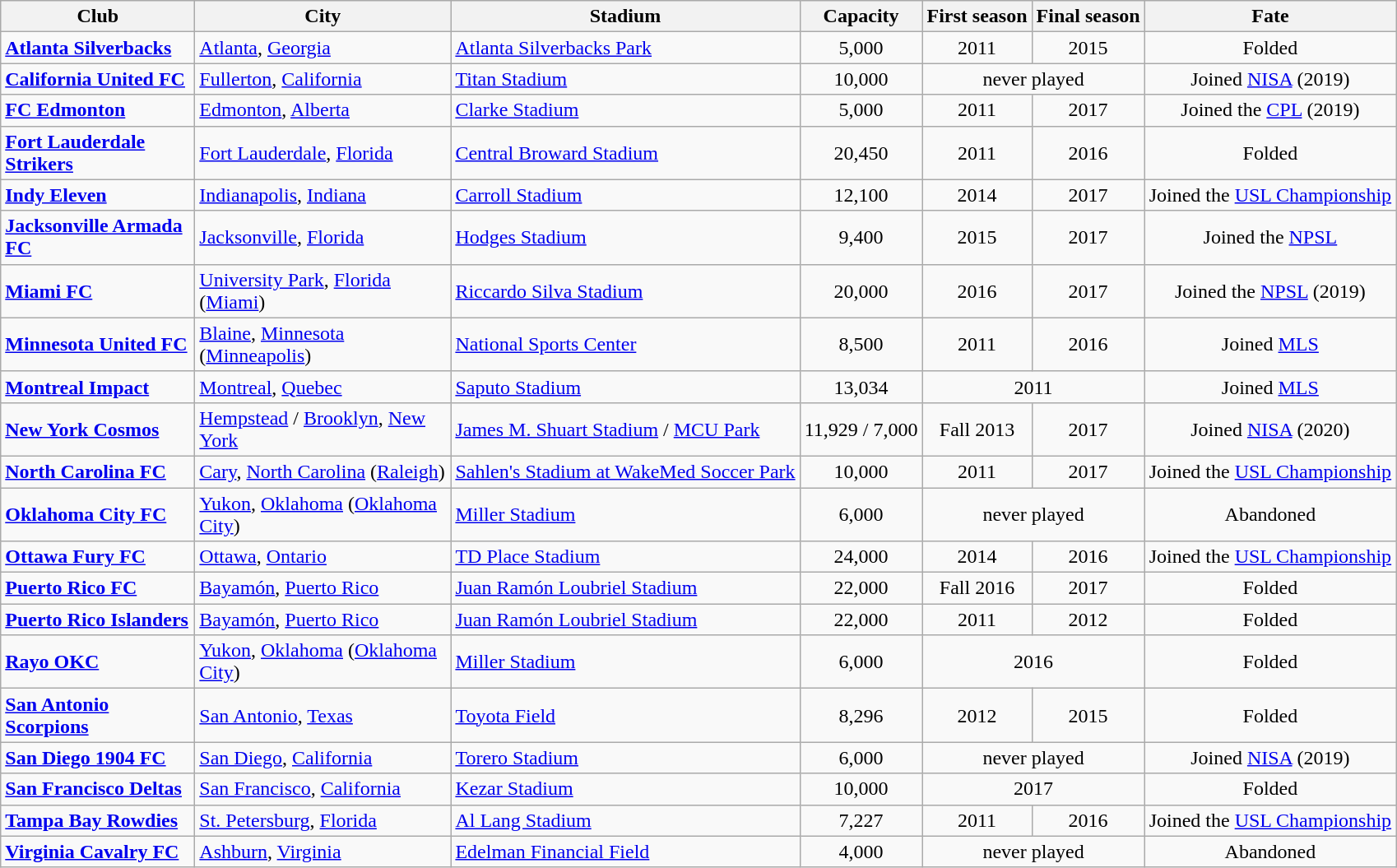<table class="wikitable sortable" style="text-align:left">
<tr>
<th scope="col" style="width: 150px;">Club</th>
<th scope="col" style="width: 200px;">City</th>
<th>Stadium</th>
<th>Capacity</th>
<th>First season</th>
<th>Final season</th>
<th>Fate</th>
</tr>
<tr>
<td><strong><a href='#'>Atlanta Silverbacks</a></strong></td>
<td><a href='#'>Atlanta</a>, <a href='#'>Georgia</a></td>
<td><a href='#'>Atlanta Silverbacks Park</a></td>
<td align="center">5,000</td>
<td align="center">2011</td>
<td align="center">2015</td>
<td align="center">Folded</td>
</tr>
<tr>
<td><strong><a href='#'>California United FC</a></strong></td>
<td><a href='#'>Fullerton</a>, <a href='#'>California</a></td>
<td><a href='#'>Titan Stadium</a></td>
<td align="center">10,000</td>
<td colspan="2" style="text-align:center;">never played</td>
<td align="center">Joined <a href='#'>NISA</a> (2019)</td>
</tr>
<tr>
<td><strong><a href='#'>FC Edmonton</a></strong></td>
<td><a href='#'>Edmonton</a>, <a href='#'>Alberta</a></td>
<td><a href='#'>Clarke Stadium</a></td>
<td align="center">5,000</td>
<td align="center">2011</td>
<td align="center">2017</td>
<td align="center">Joined the <a href='#'>CPL</a> (2019)</td>
</tr>
<tr>
<td><strong><a href='#'>Fort Lauderdale Strikers</a></strong></td>
<td><a href='#'>Fort Lauderdale</a>, <a href='#'>Florida</a></td>
<td><a href='#'>Central Broward Stadium</a></td>
<td align="center">20,450</td>
<td align="center">2011</td>
<td align="center">2016</td>
<td align="center">Folded</td>
</tr>
<tr>
<td><strong><a href='#'>Indy Eleven</a></strong></td>
<td><a href='#'>Indianapolis</a>, <a href='#'>Indiana</a></td>
<td><a href='#'>Carroll Stadium</a></td>
<td align="center">12,100</td>
<td align="center">2014</td>
<td align="center">2017</td>
<td align="center">Joined the <a href='#'>USL Championship</a></td>
</tr>
<tr>
<td><strong><a href='#'>Jacksonville Armada FC</a></strong></td>
<td><a href='#'>Jacksonville</a>, <a href='#'>Florida</a></td>
<td><a href='#'>Hodges Stadium</a></td>
<td align="center">9,400</td>
<td align="center">2015</td>
<td align="center">2017</td>
<td align="center">Joined the <a href='#'>NPSL</a></td>
</tr>
<tr>
<td><strong><a href='#'>Miami FC</a></strong></td>
<td><a href='#'>University Park</a>, <a href='#'>Florida</a> (<a href='#'>Miami</a>)</td>
<td><a href='#'>Riccardo Silva Stadium</a></td>
<td align="center">20,000</td>
<td align="center">2016</td>
<td align="center">2017</td>
<td align="center">Joined the <a href='#'>NPSL</a> (2019)</td>
</tr>
<tr>
<td><strong><a href='#'>Minnesota United FC</a></strong></td>
<td><a href='#'>Blaine</a>, <a href='#'>Minnesota</a> (<a href='#'>Minneapolis</a>)</td>
<td><a href='#'>National Sports Center</a></td>
<td align="center">8,500</td>
<td align="center">2011</td>
<td align="center">2016</td>
<td align="center">Joined <a href='#'>MLS</a></td>
</tr>
<tr>
<td><strong><a href='#'>Montreal Impact</a></strong></td>
<td><a href='#'>Montreal</a>, <a href='#'>Quebec</a></td>
<td><a href='#'>Saputo Stadium</a></td>
<td align="center">13,034</td>
<td colspan="2" style="text-align:center;">2011</td>
<td align="center">Joined <a href='#'>MLS</a></td>
</tr>
<tr>
<td><strong><a href='#'>New York Cosmos</a></strong></td>
<td><a href='#'>Hempstead</a> / <a href='#'>Brooklyn</a>, <a href='#'>New York</a></td>
<td><a href='#'>James M. Shuart Stadium</a> / <a href='#'>MCU Park</a></td>
<td align="center">11,929 / 7,000</td>
<td align="center">Fall 2013</td>
<td align="center">2017</td>
<td align="center">Joined <a href='#'>NISA</a> (2020)</td>
</tr>
<tr>
<td><strong><a href='#'>North Carolina FC</a></strong></td>
<td><a href='#'>Cary</a>, <a href='#'>North Carolina</a> (<a href='#'>Raleigh</a>)</td>
<td><a href='#'>Sahlen's Stadium at WakeMed Soccer Park</a></td>
<td align="center">10,000</td>
<td align="center">2011</td>
<td align="center">2017</td>
<td align="center">Joined the <a href='#'>USL Championship</a></td>
</tr>
<tr>
<td><strong><a href='#'>Oklahoma City FC</a></strong></td>
<td><a href='#'>Yukon</a>, <a href='#'>Oklahoma</a> (<a href='#'>Oklahoma City</a>)</td>
<td><a href='#'>Miller Stadium</a></td>
<td align="center">6,000</td>
<td colspan="2" style="text-align:center;">never played</td>
<td align="center">Abandoned</td>
</tr>
<tr>
<td><strong><a href='#'>Ottawa Fury FC</a></strong></td>
<td><a href='#'>Ottawa</a>, <a href='#'>Ontario</a></td>
<td><a href='#'>TD Place Stadium</a></td>
<td align="center">24,000</td>
<td align="center">2014</td>
<td align="center">2016</td>
<td align="center">Joined the <a href='#'>USL Championship</a></td>
</tr>
<tr>
<td><strong><a href='#'>Puerto Rico FC</a></strong></td>
<td><a href='#'>Bayamón</a>, <a href='#'>Puerto Rico</a></td>
<td><a href='#'>Juan Ramón Loubriel Stadium</a></td>
<td align="center">22,000</td>
<td align="center">Fall 2016</td>
<td align="center">2017</td>
<td align="center">Folded</td>
</tr>
<tr>
<td><strong><a href='#'>Puerto Rico Islanders</a></strong></td>
<td><a href='#'>Bayamón</a>, <a href='#'>Puerto Rico</a></td>
<td><a href='#'>Juan Ramón Loubriel Stadium</a></td>
<td align="center">22,000</td>
<td align="center">2011</td>
<td align="center">2012</td>
<td align="center">Folded</td>
</tr>
<tr>
<td><strong><a href='#'>Rayo OKC</a></strong></td>
<td><a href='#'>Yukon</a>, <a href='#'>Oklahoma</a> (<a href='#'>Oklahoma City</a>)</td>
<td><a href='#'>Miller Stadium</a></td>
<td align="center">6,000</td>
<td colspan="2;" align="center">2016</td>
<td align="center">Folded</td>
</tr>
<tr>
<td><strong><a href='#'>San Antonio Scorpions</a></strong></td>
<td><a href='#'>San Antonio</a>, <a href='#'>Texas</a></td>
<td><a href='#'>Toyota Field</a></td>
<td align="center">8,296</td>
<td align="center">2012</td>
<td align="center">2015</td>
<td align="center">Folded</td>
</tr>
<tr>
<td><strong><a href='#'>San Diego 1904 FC</a></strong></td>
<td><a href='#'>San Diego</a>, <a href='#'>California</a></td>
<td><a href='#'>Torero Stadium</a></td>
<td align="center">6,000</td>
<td colspan="2" style="text-align:center;">never played</td>
<td align="center">Joined <a href='#'>NISA</a> (2019)</td>
</tr>
<tr>
<td><strong><a href='#'>San Francisco Deltas</a></strong></td>
<td><a href='#'>San Francisco</a>, <a href='#'>California</a></td>
<td><a href='#'>Kezar Stadium</a></td>
<td align="center">10,000</td>
<td colspan="2;" align="center">2017</td>
<td align="center">Folded</td>
</tr>
<tr>
<td><strong><a href='#'>Tampa Bay Rowdies</a></strong></td>
<td><a href='#'>St. Petersburg</a>, <a href='#'>Florida</a></td>
<td><a href='#'>Al Lang Stadium</a></td>
<td align="center">7,227</td>
<td align="center">2011</td>
<td align="center">2016</td>
<td align="center">Joined the <a href='#'>USL Championship</a></td>
</tr>
<tr>
<td><strong><a href='#'>Virginia Cavalry FC</a></strong></td>
<td><a href='#'>Ashburn</a>, <a href='#'>Virginia</a></td>
<td><a href='#'>Edelman Financial Field</a></td>
<td align="center">4,000</td>
<td colspan="2" style="text-align:center;">never played</td>
<td align="center">Abandoned</td>
</tr>
</table>
